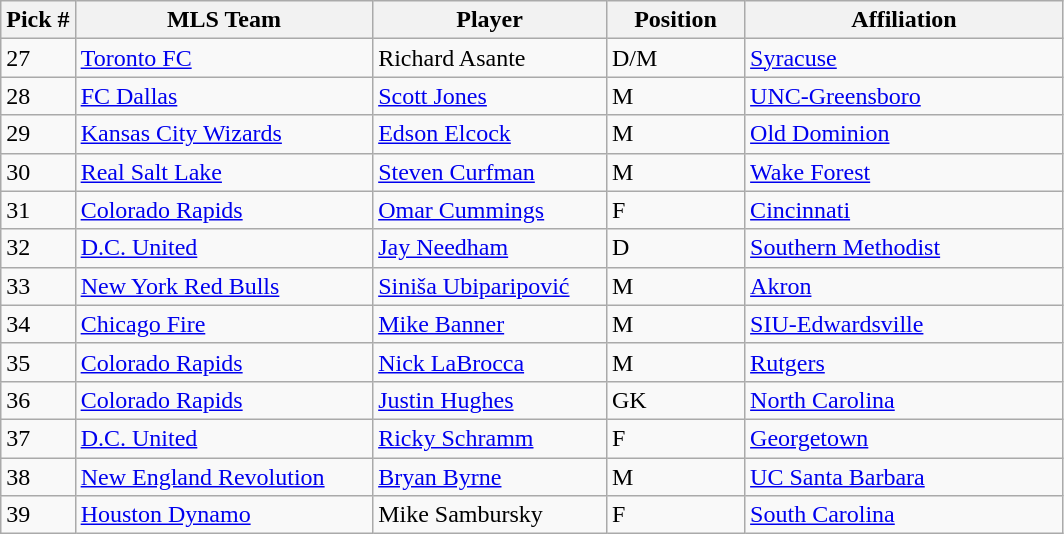<table class="wikitable sortable">
<tr>
<th width=7%>Pick #</th>
<th width=28%>MLS Team</th>
<th width=22%>Player</th>
<th width=13%>Position</th>
<th>Affiliation</th>
</tr>
<tr>
<td>27</td>
<td><a href='#'>Toronto FC</a></td>
<td> Richard Asante</td>
<td>D/M</td>
<td><a href='#'>Syracuse</a></td>
</tr>
<tr>
<td>28</td>
<td><a href='#'>FC Dallas</a></td>
<td> <a href='#'>Scott Jones</a></td>
<td>M</td>
<td><a href='#'>UNC-Greensboro</a></td>
</tr>
<tr>
<td>29</td>
<td><a href='#'>Kansas City Wizards</a></td>
<td> <a href='#'>Edson Elcock</a></td>
<td>M</td>
<td><a href='#'>Old Dominion</a></td>
</tr>
<tr>
<td>30</td>
<td><a href='#'>Real Salt Lake</a></td>
<td> <a href='#'>Steven Curfman</a></td>
<td>M</td>
<td><a href='#'>Wake Forest</a></td>
</tr>
<tr>
<td>31</td>
<td><a href='#'>Colorado Rapids</a></td>
<td> <a href='#'>Omar Cummings</a></td>
<td>F</td>
<td><a href='#'>Cincinnati</a></td>
</tr>
<tr>
<td>32</td>
<td><a href='#'>D.C. United</a></td>
<td> <a href='#'>Jay Needham</a></td>
<td>D</td>
<td><a href='#'>Southern Methodist</a></td>
</tr>
<tr>
<td>33</td>
<td><a href='#'>New York Red Bulls</a></td>
<td> <a href='#'>Siniša Ubiparipović</a></td>
<td>M</td>
<td><a href='#'>Akron</a></td>
</tr>
<tr>
<td>34</td>
<td><a href='#'>Chicago Fire</a></td>
<td> <a href='#'>Mike Banner</a></td>
<td>M</td>
<td><a href='#'>SIU-Edwardsville</a></td>
</tr>
<tr>
<td>35</td>
<td><a href='#'>Colorado Rapids</a></td>
<td> <a href='#'>Nick LaBrocca</a></td>
<td>M</td>
<td><a href='#'>Rutgers</a></td>
</tr>
<tr>
<td>36</td>
<td><a href='#'>Colorado Rapids</a></td>
<td> <a href='#'>Justin Hughes</a></td>
<td>GK</td>
<td><a href='#'>North Carolina</a></td>
</tr>
<tr>
<td>37</td>
<td><a href='#'>D.C. United</a></td>
<td> <a href='#'>Ricky Schramm</a></td>
<td>F</td>
<td><a href='#'>Georgetown</a></td>
</tr>
<tr>
<td>38</td>
<td><a href='#'>New England Revolution</a></td>
<td> <a href='#'>Bryan Byrne</a></td>
<td>M</td>
<td><a href='#'>UC Santa Barbara</a></td>
</tr>
<tr>
<td>39</td>
<td><a href='#'>Houston Dynamo</a></td>
<td> Mike Sambursky</td>
<td>F</td>
<td><a href='#'>South Carolina</a></td>
</tr>
</table>
